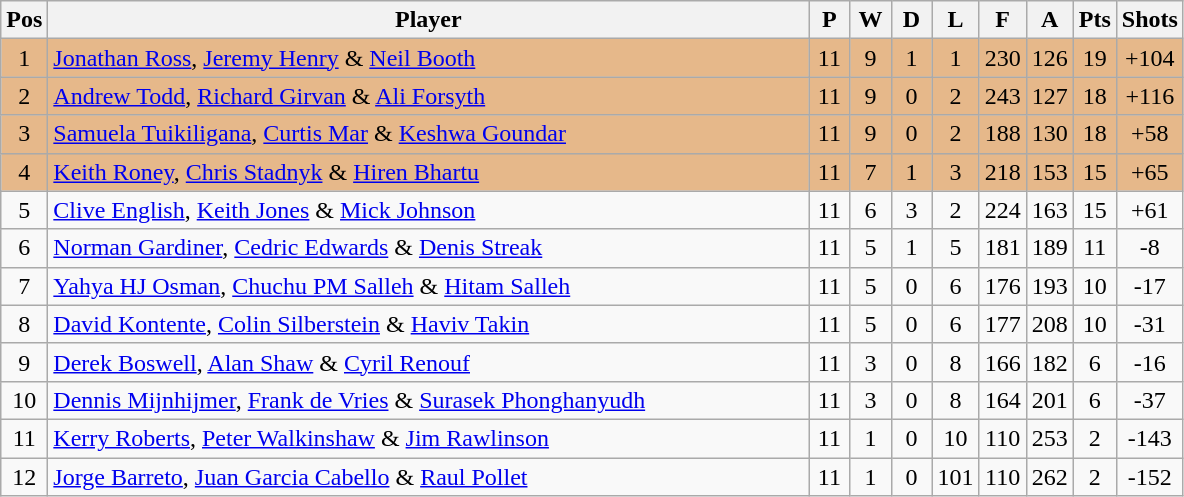<table class="wikitable" style="font-size: 100%">
<tr>
<th width=20>Pos</th>
<th width=500>Player</th>
<th width=20>P</th>
<th width=20>W</th>
<th width=20>D</th>
<th width=20>L</th>
<th width=20>F</th>
<th width=20>A</th>
<th width=20>Pts</th>
<th width=20>Shots</th>
</tr>
<tr align=center style="background: #E6B88A;">
<td>1</td>
<td align="left"> <a href='#'>Jonathan Ross</a>, <a href='#'>Jeremy Henry</a> & <a href='#'>Neil Booth</a></td>
<td>11</td>
<td>9</td>
<td>1</td>
<td>1</td>
<td>230</td>
<td>126</td>
<td>19</td>
<td>+104</td>
</tr>
<tr align=center style="background: #E6B88A;">
<td>2</td>
<td align="left"> <a href='#'>Andrew Todd</a>, <a href='#'>Richard Girvan</a> & <a href='#'>Ali Forsyth</a></td>
<td>11</td>
<td>9</td>
<td>0</td>
<td>2</td>
<td>243</td>
<td>127</td>
<td>18</td>
<td>+116</td>
</tr>
<tr align=center style="background: #E6B88A;">
<td>3</td>
<td align="left"> <a href='#'>Samuela Tuikiligana</a>, <a href='#'>Curtis Mar</a> & <a href='#'>Keshwa Goundar</a></td>
<td>11</td>
<td>9</td>
<td>0</td>
<td>2</td>
<td>188</td>
<td>130</td>
<td>18</td>
<td>+58</td>
</tr>
<tr align=center style="background: #E6B88A;">
<td>4</td>
<td align="left"> <a href='#'>Keith Roney</a>, <a href='#'>Chris Stadnyk</a> & <a href='#'>Hiren Bhartu</a></td>
<td>11</td>
<td>7</td>
<td>1</td>
<td>3</td>
<td>218</td>
<td>153</td>
<td>15</td>
<td>+65</td>
</tr>
<tr align=center>
<td>5</td>
<td align="left"> <a href='#'>Clive English</a>, <a href='#'>Keith Jones</a> & <a href='#'>Mick Johnson</a></td>
<td>11</td>
<td>6</td>
<td>3</td>
<td>2</td>
<td>224</td>
<td>163</td>
<td>15</td>
<td>+61</td>
</tr>
<tr align=center>
<td>6</td>
<td align="left"> <a href='#'>Norman Gardiner</a>, <a href='#'>Cedric Edwards</a> & <a href='#'>Denis Streak</a></td>
<td>11</td>
<td>5</td>
<td>1</td>
<td>5</td>
<td>181</td>
<td>189</td>
<td>11</td>
<td>-8</td>
</tr>
<tr align=center>
<td>7</td>
<td align="left"> <a href='#'>Yahya HJ Osman</a>, <a href='#'>Chuchu PM Salleh</a> & <a href='#'>Hitam Salleh</a></td>
<td>11</td>
<td>5</td>
<td>0</td>
<td>6</td>
<td>176</td>
<td>193</td>
<td>10</td>
<td>-17</td>
</tr>
<tr align=center>
<td>8</td>
<td align="left"> <a href='#'>David Kontente</a>, <a href='#'>Colin Silberstein</a> & <a href='#'>Haviv Takin</a></td>
<td>11</td>
<td>5</td>
<td>0</td>
<td>6</td>
<td>177</td>
<td>208</td>
<td>10</td>
<td>-31</td>
</tr>
<tr align=center>
<td>9</td>
<td align="left"> <a href='#'>Derek Boswell</a>, <a href='#'>Alan Shaw</a> & <a href='#'>Cyril Renouf</a></td>
<td>11</td>
<td>3</td>
<td>0</td>
<td>8</td>
<td>166</td>
<td>182</td>
<td>6</td>
<td>-16</td>
</tr>
<tr align=center>
<td>10</td>
<td align="left"> <a href='#'>Dennis Mijnhijmer</a>, <a href='#'>Frank de Vries</a> & <a href='#'>Surasek Phonghanyudh</a></td>
<td>11</td>
<td>3</td>
<td>0</td>
<td>8</td>
<td>164</td>
<td>201</td>
<td>6</td>
<td>-37</td>
</tr>
<tr align=center>
<td>11</td>
<td align="left"> <a href='#'>Kerry Roberts</a>, <a href='#'>Peter Walkinshaw</a> & <a href='#'>Jim Rawlinson</a></td>
<td>11</td>
<td>1</td>
<td>0</td>
<td>10</td>
<td>110</td>
<td>253</td>
<td>2</td>
<td>-143</td>
</tr>
<tr align=center>
<td>12</td>
<td align="left"> <a href='#'>Jorge Barreto</a>, <a href='#'>Juan Garcia Cabello</a> & <a href='#'>Raul Pollet</a></td>
<td>11</td>
<td>1</td>
<td>0</td>
<td>101</td>
<td>110</td>
<td>262</td>
<td>2</td>
<td>-152</td>
</tr>
</table>
